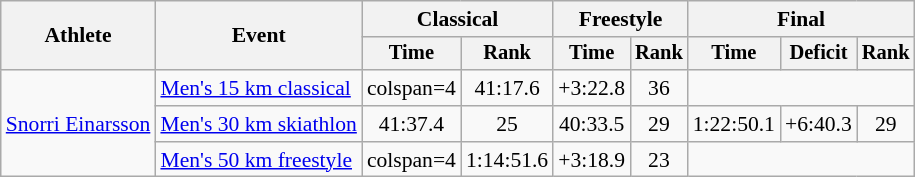<table class="wikitable" style="font-size:90%">
<tr>
<th rowspan=2>Athlete</th>
<th rowspan=2>Event</th>
<th colspan=2>Classical</th>
<th colspan=2>Freestyle</th>
<th colspan=3>Final</th>
</tr>
<tr style="font-size: 95%">
<th>Time</th>
<th>Rank</th>
<th>Time</th>
<th>Rank</th>
<th>Time</th>
<th>Deficit</th>
<th>Rank</th>
</tr>
<tr align=center>
<td align=left rowspan=3><a href='#'>Snorri Einarsson</a></td>
<td align=left><a href='#'>Men's 15 km classical</a></td>
<td>colspan=4 </td>
<td>41:17.6</td>
<td>+3:22.8</td>
<td>36</td>
</tr>
<tr align=center>
<td align=left><a href='#'>Men's 30 km skiathlon</a></td>
<td>41:37.4</td>
<td>25</td>
<td>40:33.5</td>
<td>29</td>
<td>1:22:50.1</td>
<td>+6:40.3</td>
<td>29</td>
</tr>
<tr align=center>
<td align=left><a href='#'>Men's 50 km freestyle</a></td>
<td>colspan=4 </td>
<td>1:14:51.6</td>
<td>+3:18.9</td>
<td>23</td>
</tr>
</table>
